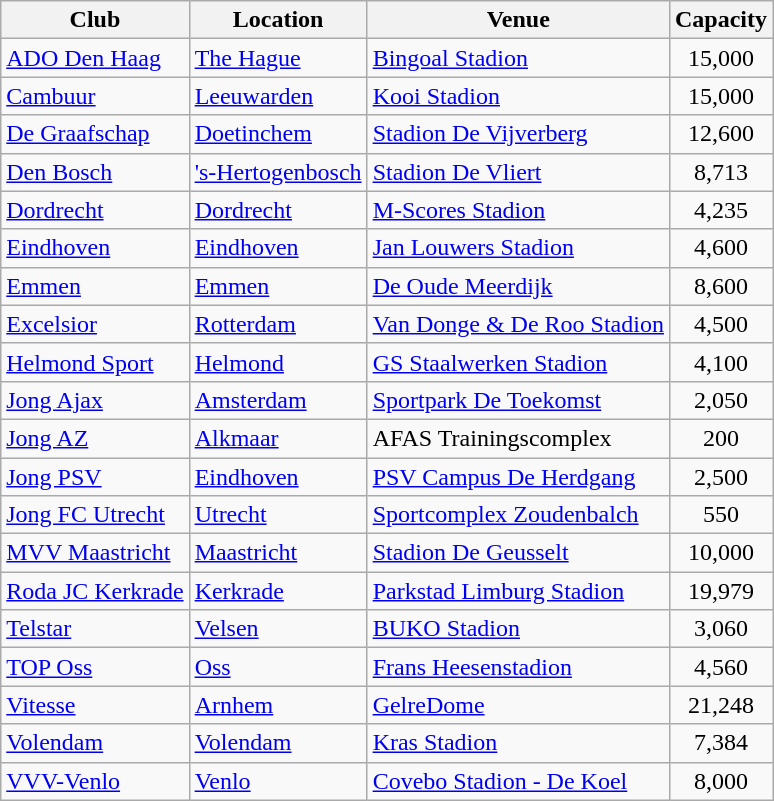<table class="wikitable sortable">
<tr>
<th>Club</th>
<th>Location</th>
<th>Venue</th>
<th>Capacity</th>
</tr>
<tr>
<td><a href='#'>ADO Den Haag</a></td>
<td><a href='#'>The Hague</a></td>
<td><a href='#'>Bingoal Stadion</a></td>
<td style="text-align: center;">15,000</td>
</tr>
<tr>
<td><a href='#'>Cambuur</a></td>
<td><a href='#'>Leeuwarden</a></td>
<td><a href='#'>Kooi Stadion</a></td>
<td style="text-align: center;">15,000</td>
</tr>
<tr>
<td><a href='#'>De Graafschap</a></td>
<td><a href='#'>Doetinchem</a></td>
<td><a href='#'>Stadion De Vijverberg</a></td>
<td style="text-align: center;">12,600</td>
</tr>
<tr>
<td><a href='#'>Den Bosch</a></td>
<td><a href='#'>'s-Hertogenbosch</a></td>
<td><a href='#'>Stadion De Vliert</a></td>
<td style="text-align: center;">8,713</td>
</tr>
<tr>
<td><a href='#'>Dordrecht</a></td>
<td><a href='#'>Dordrecht</a></td>
<td><a href='#'>M-Scores Stadion</a></td>
<td style="text-align: center;">4,235</td>
</tr>
<tr>
<td><a href='#'>Eindhoven</a></td>
<td><a href='#'>Eindhoven</a></td>
<td><a href='#'>Jan Louwers Stadion</a></td>
<td style="text-align: center;">4,600</td>
</tr>
<tr>
<td><a href='#'>Emmen</a></td>
<td><a href='#'>Emmen</a></td>
<td><a href='#'>De Oude Meerdijk</a></td>
<td style="text-align: center;">8,600</td>
</tr>
<tr>
<td><a href='#'>Excelsior</a></td>
<td><a href='#'>Rotterdam</a></td>
<td><a href='#'>Van Donge & De Roo Stadion</a></td>
<td style="text-align: center;">4,500</td>
</tr>
<tr>
<td><a href='#'>Helmond Sport</a></td>
<td><a href='#'>Helmond</a></td>
<td><a href='#'>GS Staalwerken Stadion</a></td>
<td style="text-align: center;">4,100</td>
</tr>
<tr>
<td><a href='#'>Jong Ajax</a></td>
<td><a href='#'>Amsterdam</a></td>
<td><a href='#'>Sportpark De Toekomst</a></td>
<td style="text-align: center;">2,050</td>
</tr>
<tr>
<td><a href='#'>Jong AZ</a></td>
<td><a href='#'>Alkmaar</a></td>
<td>AFAS Trainingscomplex</td>
<td style="text-align: center;">200</td>
</tr>
<tr>
<td><a href='#'>Jong PSV</a></td>
<td><a href='#'>Eindhoven</a></td>
<td><a href='#'>PSV Campus De Herdgang</a></td>
<td style="text-align: center;">2,500</td>
</tr>
<tr>
<td><a href='#'>Jong FC Utrecht</a></td>
<td><a href='#'>Utrecht</a></td>
<td><a href='#'>Sportcomplex Zoudenbalch</a></td>
<td style="text-align: center;">550</td>
</tr>
<tr>
<td><a href='#'>MVV Maastricht</a></td>
<td><a href='#'>Maastricht</a></td>
<td><a href='#'>Stadion De Geusselt</a></td>
<td style="text-align: center;">10,000</td>
</tr>
<tr>
<td><a href='#'>Roda JC Kerkrade</a></td>
<td><a href='#'>Kerkrade</a></td>
<td><a href='#'>Parkstad Limburg Stadion</a></td>
<td style="text-align: center;">19,979</td>
</tr>
<tr>
<td><a href='#'>Telstar</a></td>
<td><a href='#'>Velsen</a></td>
<td><a href='#'>BUKO Stadion</a></td>
<td style="text-align: center;">3,060</td>
</tr>
<tr>
<td><a href='#'>TOP Oss</a></td>
<td><a href='#'>Oss</a></td>
<td><a href='#'>Frans Heesenstadion</a></td>
<td style="text-align: center;">4,560</td>
</tr>
<tr>
<td><a href='#'>Vitesse</a></td>
<td><a href='#'>Arnhem</a></td>
<td><a href='#'>GelreDome</a></td>
<td style="text-align: center;">21,248</td>
</tr>
<tr>
<td><a href='#'>Volendam</a></td>
<td><a href='#'>Volendam</a></td>
<td><a href='#'>Kras Stadion</a></td>
<td style="text-align: center;">7,384</td>
</tr>
<tr>
<td><a href='#'>VVV-Venlo</a></td>
<td><a href='#'>Venlo</a></td>
<td><a href='#'>Covebo Stadion - De Koel</a></td>
<td style="text-align: center;">8,000</td>
</tr>
</table>
